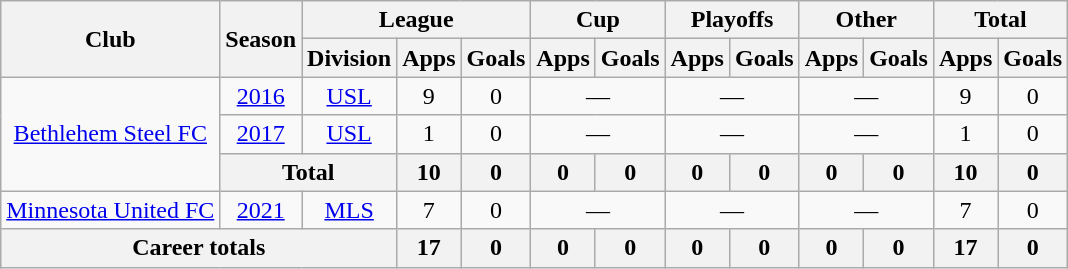<table class="wikitable" style="text-align:center;">
<tr>
<th rowspan="2">Club</th>
<th rowspan="2">Season</th>
<th colspan="3">League</th>
<th colspan="2">Cup</th>
<th colspan="2">Playoffs</th>
<th colspan="2">Other</th>
<th colspan="2">Total</th>
</tr>
<tr>
<th>Division</th>
<th>Apps</th>
<th>Goals</th>
<th>Apps</th>
<th>Goals</th>
<th>Apps</th>
<th>Goals</th>
<th>Apps</th>
<th>Goals</th>
<th>Apps</th>
<th>Goals</th>
</tr>
<tr>
<td rowspan="3"><a href='#'>Bethlehem Steel FC</a></td>
<td><a href='#'>2016</a></td>
<td><a href='#'>USL</a></td>
<td>9</td>
<td>0</td>
<td colspan="2">—</td>
<td colspan="2">—</td>
<td colspan="2">—</td>
<td>9</td>
<td>0</td>
</tr>
<tr>
<td><a href='#'>2017</a></td>
<td><a href='#'>USL</a></td>
<td>1</td>
<td>0</td>
<td colspan="2">—</td>
<td colspan="2">—</td>
<td colspan="2">—</td>
<td>1</td>
<td>0</td>
</tr>
<tr>
<th colspan="2">Total</th>
<th>10</th>
<th>0</th>
<th>0</th>
<th>0</th>
<th>0</th>
<th>0</th>
<th>0</th>
<th>0</th>
<th>10</th>
<th>0</th>
</tr>
<tr>
<td><a href='#'>Minnesota United FC</a></td>
<td><a href='#'>2021</a></td>
<td><a href='#'>MLS</a></td>
<td>7</td>
<td>0</td>
<td colspan="2">—</td>
<td colspan="2">—</td>
<td colspan="2">—</td>
<td>7</td>
<td>0</td>
</tr>
<tr>
<th colspan="3">Career totals</th>
<th>17</th>
<th>0</th>
<th>0</th>
<th>0</th>
<th>0</th>
<th>0</th>
<th>0</th>
<th>0</th>
<th>17</th>
<th>0</th>
</tr>
</table>
